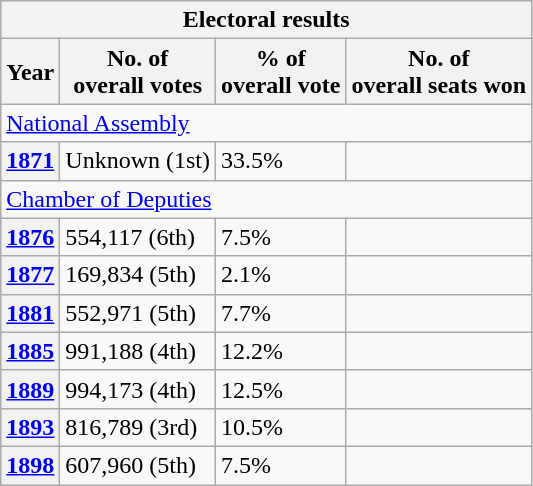<table class=wikitable>
<tr>
<th colspan=6>Electoral results</th>
</tr>
<tr>
<th>Year</th>
<th>No. of<br>overall votes</th>
<th>% of<br>overall vote</th>
<th>No. of<br>overall seats won</th>
</tr>
<tr>
<td colspan=6><a href='#'>National Assembly</a></td>
</tr>
<tr>
<th><a href='#'>1871</a></th>
<td>Unknown (1st)</td>
<td>33.5%</td>
<td></td>
</tr>
<tr>
<td colspan=6><a href='#'>Chamber of Deputies</a></td>
</tr>
<tr>
<th><a href='#'>1876</a></th>
<td>554,117 (6th)</td>
<td>7.5%</td>
<td></td>
</tr>
<tr>
<th><a href='#'>1877</a></th>
<td>169,834 (5th)</td>
<td>2.1%</td>
<td></td>
</tr>
<tr>
<th><a href='#'>1881</a></th>
<td>552,971 (5th)</td>
<td>7.7%</td>
<td></td>
</tr>
<tr>
<th><a href='#'>1885</a></th>
<td>991,188 (4th)</td>
<td>12.2%</td>
<td></td>
</tr>
<tr>
<th><a href='#'>1889</a></th>
<td>994,173 (4th)</td>
<td>12.5%</td>
<td></td>
</tr>
<tr>
<th><a href='#'>1893</a></th>
<td>816,789 (3rd)</td>
<td>10.5%</td>
<td></td>
</tr>
<tr>
<th><a href='#'>1898</a></th>
<td>607,960 (5th)</td>
<td>7.5%</td>
<td></td>
</tr>
</table>
